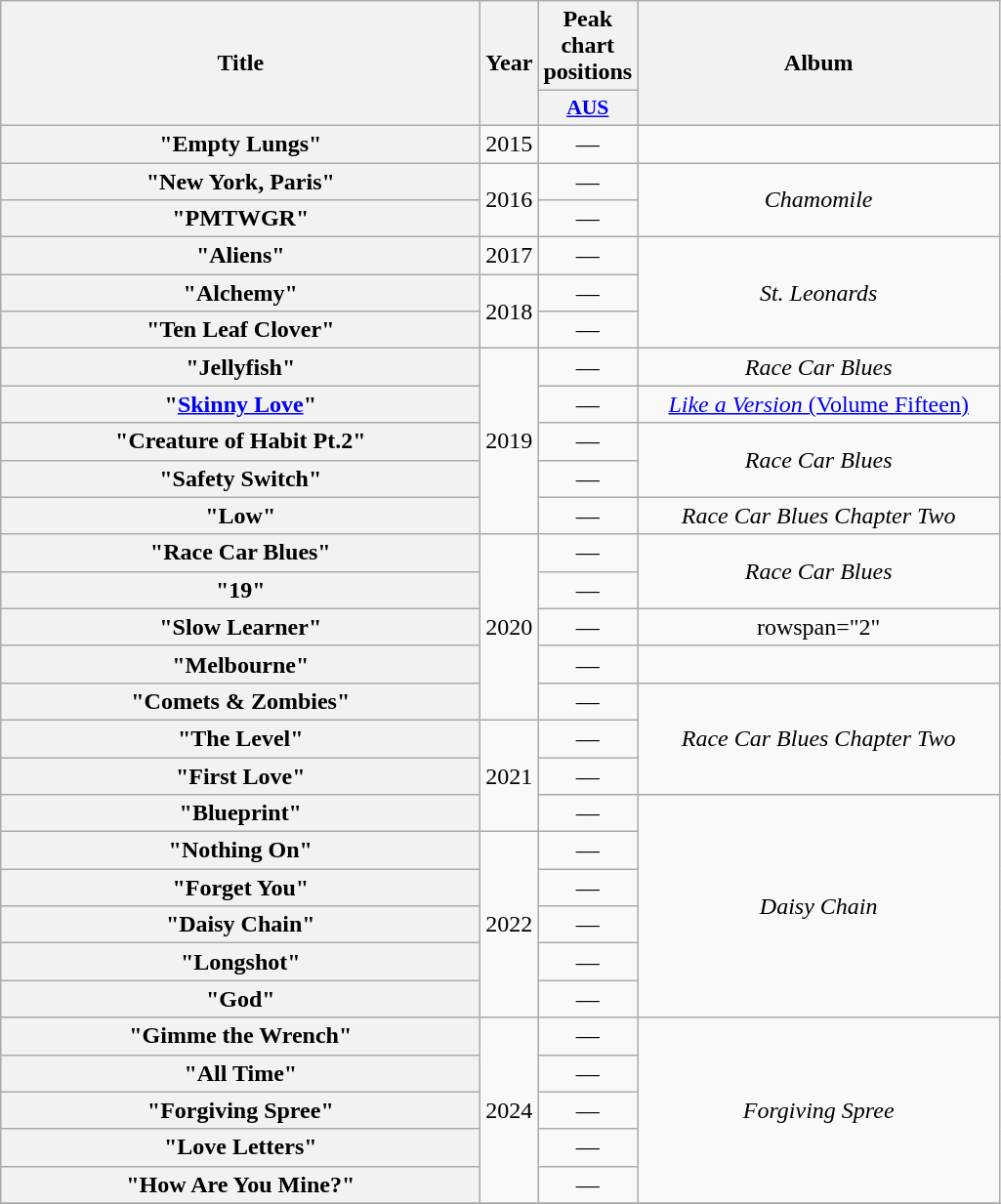<table class="wikitable plainrowheaders" style="text-align:center;">
<tr>
<th scope="col" rowspan="2" style="width:20em;">Title</th>
<th scope="col" rowspan="2" style="width:1em;">Year</th>
<th scope="col">Peak chart positions</th>
<th scope="col" rowspan="2" style="width:15em;">Album</th>
</tr>
<tr>
<th scope="col" style="width:3em;font-size:90%;"><a href='#'>AUS</a></th>
</tr>
<tr>
<th scope="row">"Empty Lungs"</th>
<td>2015</td>
<td>—</td>
<td></td>
</tr>
<tr>
<th scope="row">"New York, Paris"</th>
<td rowspan="2">2016</td>
<td>—</td>
<td rowspan="2"><em>Chamomile</em></td>
</tr>
<tr>
<th scope="row">"PMTWGR"</th>
<td>—</td>
</tr>
<tr>
<th scope="row">"Aliens"</th>
<td>2017</td>
<td>—</td>
<td rowspan="3"><em>St. Leonards</em></td>
</tr>
<tr>
<th scope="row">"Alchemy"</th>
<td rowspan="2">2018</td>
<td>—</td>
</tr>
<tr>
<th scope="row">"Ten Leaf Clover"</th>
<td>—</td>
</tr>
<tr>
<th scope="row">"Jellyfish"</th>
<td rowspan="5">2019</td>
<td>—</td>
<td><em>Race Car Blues</em></td>
</tr>
<tr>
<th scope="row">"<a href='#'>Skinny Love</a>" </th>
<td>—</td>
<td><a href='#'><em>Like a Version</em> (Volume Fifteen)</a></td>
</tr>
<tr>
<th scope="row">"Creature of Habit Pt.2"</th>
<td>—</td>
<td rowspan="2"><em>Race Car Blues</em></td>
</tr>
<tr>
<th scope="row">"Safety Switch" </th>
<td>—</td>
</tr>
<tr>
<th scope="row">"Low"</th>
<td>—</td>
<td><em>Race Car Blues Chapter Two</em></td>
</tr>
<tr>
<th scope="row">"Race Car Blues"</th>
<td rowspan="5">2020</td>
<td>—</td>
<td rowspan="2"><em>Race Car Blues</em></td>
</tr>
<tr>
<th scope="row">"19"</th>
<td>—</td>
</tr>
<tr>
<th scope="row">"Slow Learner"</th>
<td>—</td>
<td>rowspan="2" </td>
</tr>
<tr>
<th scope="row">"Melbourne"</th>
<td>—</td>
</tr>
<tr>
<th scope="row">"Comets & Zombies"</th>
<td>—</td>
<td rowspan="3"><em>Race Car Blues Chapter Two</em></td>
</tr>
<tr>
<th scope="row">"The Level"</th>
<td rowspan="3">2021</td>
<td>—</td>
</tr>
<tr>
<th scope="row">"First Love"  </th>
<td>—</td>
</tr>
<tr>
<th scope="row">"Blueprint"</th>
<td>—</td>
<td rowspan="6"><em>Daisy Chain</em></td>
</tr>
<tr>
<th scope="row">"Nothing On"</th>
<td rowspan="5">2022</td>
<td>—</td>
</tr>
<tr>
<th scope="row">"Forget You"</th>
<td>—</td>
</tr>
<tr>
<th scope="row">"Daisy Chain"</th>
<td>—</td>
</tr>
<tr>
<th scope="row">"Longshot"</th>
<td>—</td>
</tr>
<tr>
<th scope="row">"God"</th>
<td>—</td>
</tr>
<tr>
<th scope="row">"Gimme the Wrench"</th>
<td rowspan="5">2024</td>
<td>—</td>
<td rowspan="5"><em>Forgiving Spree</em></td>
</tr>
<tr>
<th scope="row">"All Time"</th>
<td>—</td>
</tr>
<tr>
<th scope="row">"Forgiving Spree"</th>
<td>—</td>
</tr>
<tr>
<th scope="row">"Love Letters"</th>
<td>—</td>
</tr>
<tr>
<th scope="row">"How Are You Mine?"</th>
<td>—</td>
</tr>
<tr>
</tr>
</table>
